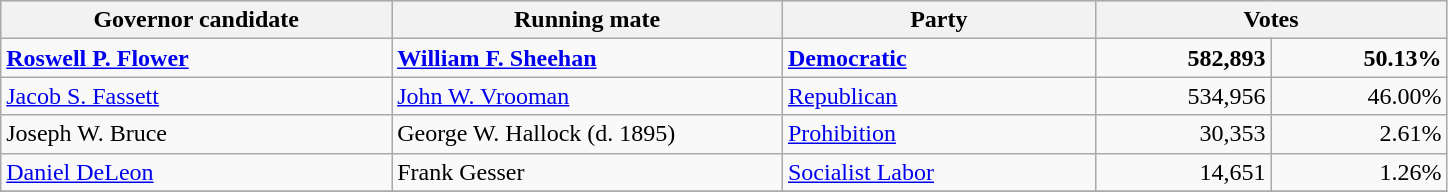<table class=wikitable>
<tr bgcolor=lightgrey>
<th width="20%">Governor candidate</th>
<th width="20%">Running mate</th>
<th width="16%">Party</th>
<th width="18%" colspan="2">Votes</th>
</tr>
<tr>
<td><strong><a href='#'>Roswell P. Flower</a></strong></td>
<td><strong><a href='#'>William F. Sheehan</a></strong></td>
<td><strong><a href='#'>Democratic</a></strong></td>
<td align="right"><strong>582,893</strong></td>
<td align="right"><strong>50.13%</strong></td>
</tr>
<tr>
<td><a href='#'>Jacob S. Fassett</a></td>
<td><a href='#'>John W. Vrooman</a></td>
<td><a href='#'>Republican</a></td>
<td align="right">534,956</td>
<td align="right">46.00%</td>
</tr>
<tr>
<td>Joseph W. Bruce</td>
<td>George W. Hallock (d. 1895)</td>
<td><a href='#'>Prohibition</a></td>
<td align="right">30,353</td>
<td align="right">2.61%</td>
</tr>
<tr>
<td><a href='#'>Daniel DeLeon</a></td>
<td>Frank Gesser</td>
<td><a href='#'>Socialist Labor</a></td>
<td align="right">14,651</td>
<td align="right">1.26%</td>
</tr>
<tr>
</tr>
</table>
